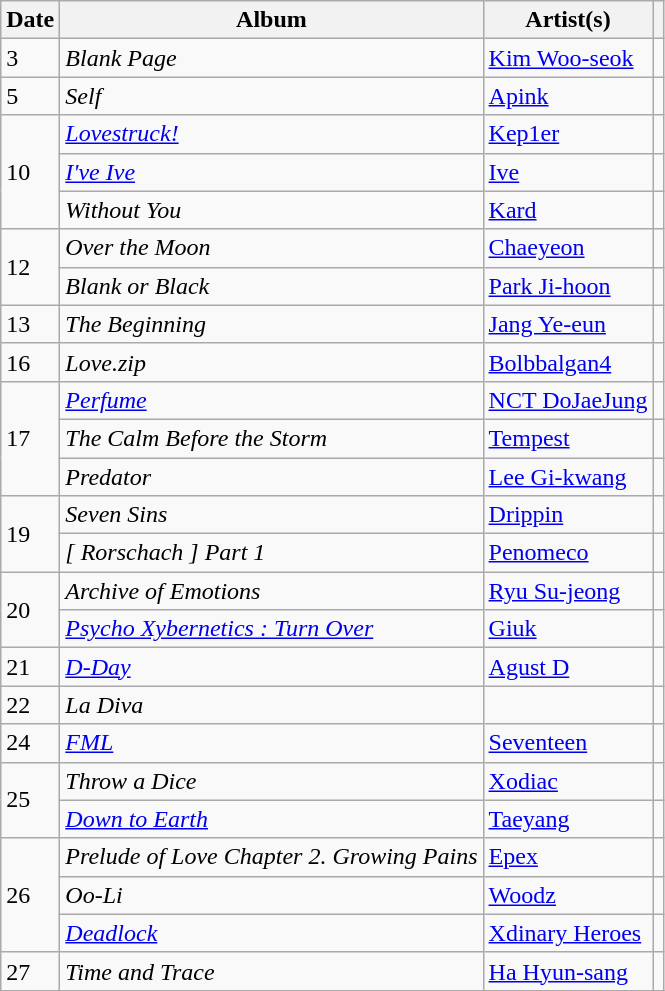<table class="wikitable">
<tr>
<th>Date</th>
<th>Album</th>
<th>Artist(s)</th>
<th></th>
</tr>
<tr>
<td>3</td>
<td><em>Blank Page</em></td>
<td><a href='#'>Kim Woo-seok</a></td>
<td></td>
</tr>
<tr>
<td>5</td>
<td><em>Self</em></td>
<td><a href='#'>Apink</a></td>
<td></td>
</tr>
<tr>
<td rowspan="3">10</td>
<td><em><a href='#'>Lovestruck!</a></em></td>
<td><a href='#'>Kep1er</a></td>
<td></td>
</tr>
<tr>
<td><em><a href='#'>I've Ive</a></em></td>
<td><a href='#'>Ive</a></td>
<td></td>
</tr>
<tr>
<td><em>Without You</em></td>
<td><a href='#'>Kard</a></td>
<td></td>
</tr>
<tr>
<td rowspan="2">12</td>
<td><em>Over the Moon</em></td>
<td><a href='#'>Chaeyeon</a></td>
<td></td>
</tr>
<tr>
<td><em>Blank or Black</em></td>
<td><a href='#'>Park Ji-hoon</a></td>
<td></td>
</tr>
<tr>
<td>13</td>
<td><em>The Beginning</em></td>
<td><a href='#'>Jang Ye-eun</a></td>
<td></td>
</tr>
<tr>
<td>16</td>
<td><em>Love.zip</em></td>
<td><a href='#'>Bolbbalgan4</a></td>
<td></td>
</tr>
<tr>
<td rowspan="3">17</td>
<td><em><a href='#'>Perfume</a></em></td>
<td><a href='#'>NCT DoJaeJung</a></td>
<td></td>
</tr>
<tr>
<td><em>The Calm Before the Storm</em></td>
<td><a href='#'>Tempest</a></td>
<td></td>
</tr>
<tr>
<td><em>Predator</em></td>
<td><a href='#'>Lee Gi-kwang</a></td>
<td></td>
</tr>
<tr>
<td rowspan="2">19</td>
<td><em>Seven Sins</em></td>
<td><a href='#'>Drippin</a></td>
<td></td>
</tr>
<tr>
<td><em>[ Rorschach ] Part 1</em></td>
<td><a href='#'>Penomeco</a></td>
<td></td>
</tr>
<tr>
<td rowspan="2">20</td>
<td><em>Archive of Emotions</em></td>
<td><a href='#'>Ryu Su-jeong</a></td>
<td></td>
</tr>
<tr>
<td><em><a href='#'>Psycho Xybernetics : Turn Over</a></em></td>
<td><a href='#'>Giuk</a></td>
<td></td>
</tr>
<tr>
<td>21</td>
<td><em><a href='#'>D-Day</a></em></td>
<td><a href='#'>Agust D</a></td>
<td></td>
</tr>
<tr>
<td>22</td>
<td><em>La Diva</em></td>
<td></td>
<td></td>
</tr>
<tr>
<td>24</td>
<td><em><a href='#'>FML</a></em></td>
<td><a href='#'>Seventeen</a></td>
<td></td>
</tr>
<tr>
<td rowspan="2">25</td>
<td><em>Throw a Dice</em></td>
<td><a href='#'>Xodiac</a></td>
<td></td>
</tr>
<tr>
<td><em><a href='#'>Down to Earth</a></em></td>
<td><a href='#'>Taeyang</a></td>
<td></td>
</tr>
<tr>
<td rowspan="3">26</td>
<td><em>Prelude of Love Chapter 2. Growing Pains</em></td>
<td><a href='#'>Epex</a></td>
<td></td>
</tr>
<tr>
<td><em>Oo-Li</em></td>
<td><a href='#'>Woodz</a></td>
<td></td>
</tr>
<tr>
<td><em><a href='#'>Deadlock</a></em></td>
<td><a href='#'>Xdinary Heroes</a></td>
<td></td>
</tr>
<tr>
<td>27</td>
<td><em>Time and Trace</em></td>
<td><a href='#'>Ha Hyun-sang</a></td>
<td></td>
</tr>
<tr>
</tr>
</table>
